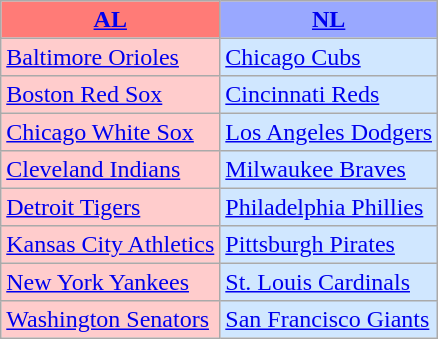<table class="wikitable" style="font-size:100%;line-height:1.1;">
<tr>
<th style="background-color: #FF7B77;"><a href='#'>AL</a></th>
<th style="background-color: #99A8FF;"><a href='#'>NL</a></th>
</tr>
<tr>
<td style="background-color: #FFCCCC;"><a href='#'>Baltimore Orioles</a></td>
<td style="background-color: #D0E7FF;"><a href='#'>Chicago Cubs</a></td>
</tr>
<tr>
<td style="background-color: #FFCCCC;"><a href='#'>Boston Red Sox</a></td>
<td style="background-color: #D0E7FF;"><a href='#'>Cincinnati Reds</a></td>
</tr>
<tr>
<td style="background-color: #FFCCCC;"><a href='#'>Chicago White Sox</a></td>
<td style="background-color: #D0E7FF;"><a href='#'>Los Angeles Dodgers</a></td>
</tr>
<tr>
<td style="background-color: #FFCCCC;"><a href='#'>Cleveland Indians</a></td>
<td style="background-color: #D0E7FF;"><a href='#'>Milwaukee Braves</a></td>
</tr>
<tr>
<td style="background-color: #FFCCCC;"><a href='#'>Detroit Tigers</a></td>
<td style="background-color: #D0E7FF;"><a href='#'>Philadelphia Phillies</a></td>
</tr>
<tr>
<td style="background-color: #FFCCCC;"><a href='#'>Kansas City Athletics</a></td>
<td style="background-color: #D0E7FF;"><a href='#'>Pittsburgh Pirates</a></td>
</tr>
<tr>
<td style="background-color: #FFCCCC;"><a href='#'>New York Yankees</a></td>
<td style="background-color: #D0E7FF;"><a href='#'>St. Louis Cardinals</a></td>
</tr>
<tr>
<td style="background-color: #FFCCCC;"><a href='#'>Washington Senators</a></td>
<td style="background-color: #D0E7FF;"><a href='#'>San Francisco Giants</a></td>
</tr>
</table>
